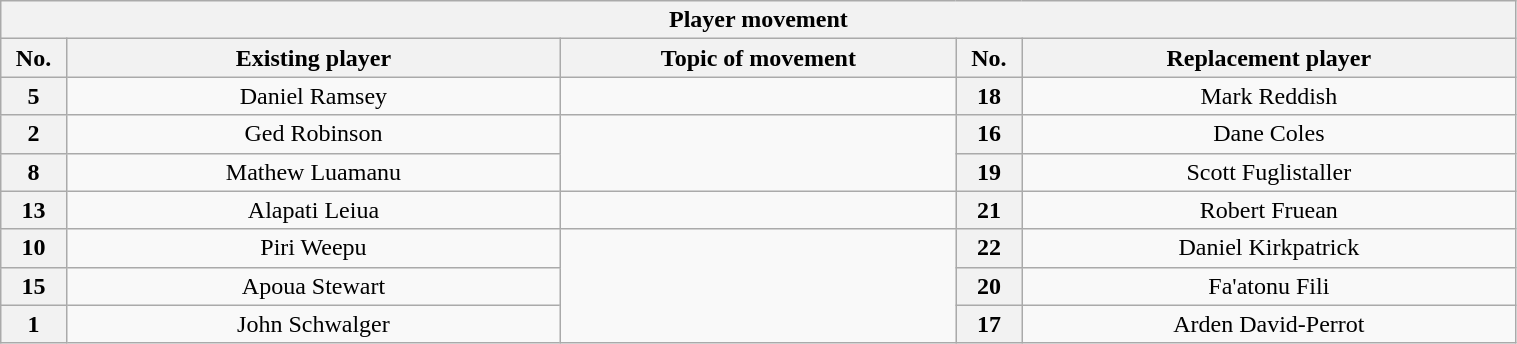<table class="wikitable" style="text-align:center" width=80% align=left>
<tr>
<th colspan=5>Player movement</th>
</tr>
<tr>
<th>No.</th>
<th>Existing player</th>
<th>Topic of movement</th>
<th>No.</th>
<th>Replacement player</th>
</tr>
<tr>
<th width=2%>5</th>
<td width=20%>Daniel Ramsey</td>
<td width=16%> </td>
<th width=2%>18</th>
<td width=20%>Mark Reddish</td>
</tr>
<tr>
<th>2</th>
<td>Ged Robinson</td>
<td rowspan=2> </td>
<th>16</th>
<td>Dane Coles</td>
</tr>
<tr>
<th>8</th>
<td>Mathew Luamanu</td>
<th>19</th>
<td>Scott Fuglistaller</td>
</tr>
<tr>
<th>13</th>
<td>Alapati Leiua</td>
<td> </td>
<th>21</th>
<td>Robert Fruean</td>
</tr>
<tr>
<th>10</th>
<td>Piri Weepu</td>
<td rowspan=3> </td>
<th>22</th>
<td>Daniel Kirkpatrick</td>
</tr>
<tr>
<th>15</th>
<td>Apoua Stewart</td>
<th>20</th>
<td>Fa'atonu Fili</td>
</tr>
<tr>
<th>1</th>
<td>John Schwalger</td>
<th>17</th>
<td>Arden David-Perrot</td>
</tr>
</table>
